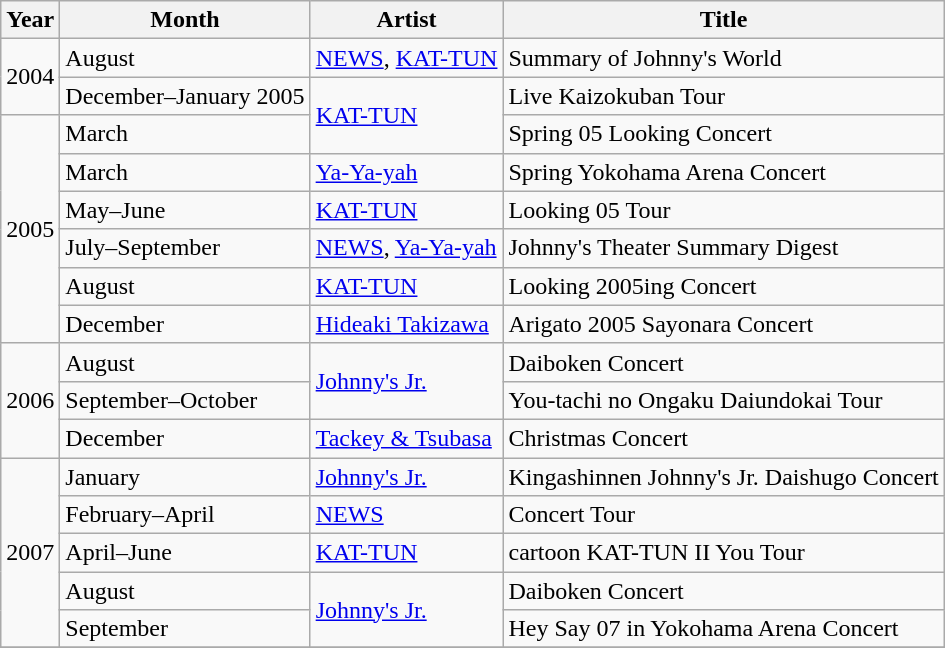<table class="wikitable">
<tr>
<th>Year</th>
<th>Month</th>
<th>Artist</th>
<th>Title</th>
</tr>
<tr>
<td rowspan="2">2004</td>
<td>August</td>
<td><a href='#'>NEWS</a>, <a href='#'>KAT-TUN</a></td>
<td>Summary of Johnny's World</td>
</tr>
<tr>
<td>December–January 2005</td>
<td rowspan="2"><a href='#'>KAT-TUN</a></td>
<td>Live Kaizokuban Tour</td>
</tr>
<tr>
<td rowspan="6">2005</td>
<td>March</td>
<td>Spring 05 Looking Concert</td>
</tr>
<tr>
<td>March</td>
<td><a href='#'>Ya-Ya-yah</a></td>
<td>Spring Yokohama Arena Concert</td>
</tr>
<tr>
<td>May–June</td>
<td><a href='#'>KAT-TUN</a></td>
<td>Looking 05 Tour</td>
</tr>
<tr>
<td>July–September</td>
<td><a href='#'>NEWS</a>, <a href='#'>Ya-Ya-yah</a></td>
<td>Johnny's Theater Summary Digest</td>
</tr>
<tr>
<td>August</td>
<td><a href='#'>KAT-TUN</a></td>
<td>Looking 2005ing Concert</td>
</tr>
<tr>
<td>December</td>
<td><a href='#'>Hideaki Takizawa</a></td>
<td>Arigato 2005 Sayonara Concert</td>
</tr>
<tr>
<td rowspan="3">2006</td>
<td>August</td>
<td rowspan="2"><a href='#'>Johnny's Jr.</a></td>
<td>Daiboken Concert</td>
</tr>
<tr>
<td>September–October</td>
<td>You-tachi no Ongaku Daiundokai Tour</td>
</tr>
<tr>
<td>December</td>
<td><a href='#'>Tackey & Tsubasa</a></td>
<td>Christmas Concert</td>
</tr>
<tr>
<td rowspan="5">2007</td>
<td>January</td>
<td><a href='#'>Johnny's Jr.</a></td>
<td>Kingashinnen Johnny's Jr. Daishugo Concert</td>
</tr>
<tr>
<td>February–April</td>
<td><a href='#'>NEWS</a></td>
<td>Concert Tour</td>
</tr>
<tr>
<td>April–June</td>
<td><a href='#'>KAT-TUN</a></td>
<td>cartoon KAT-TUN II You Tour</td>
</tr>
<tr>
<td>August</td>
<td rowspan="2"><a href='#'>Johnny's Jr.</a></td>
<td>Daiboken Concert</td>
</tr>
<tr>
<td>September</td>
<td>Hey Say 07 in Yokohama Arena Concert</td>
</tr>
<tr>
</tr>
</table>
